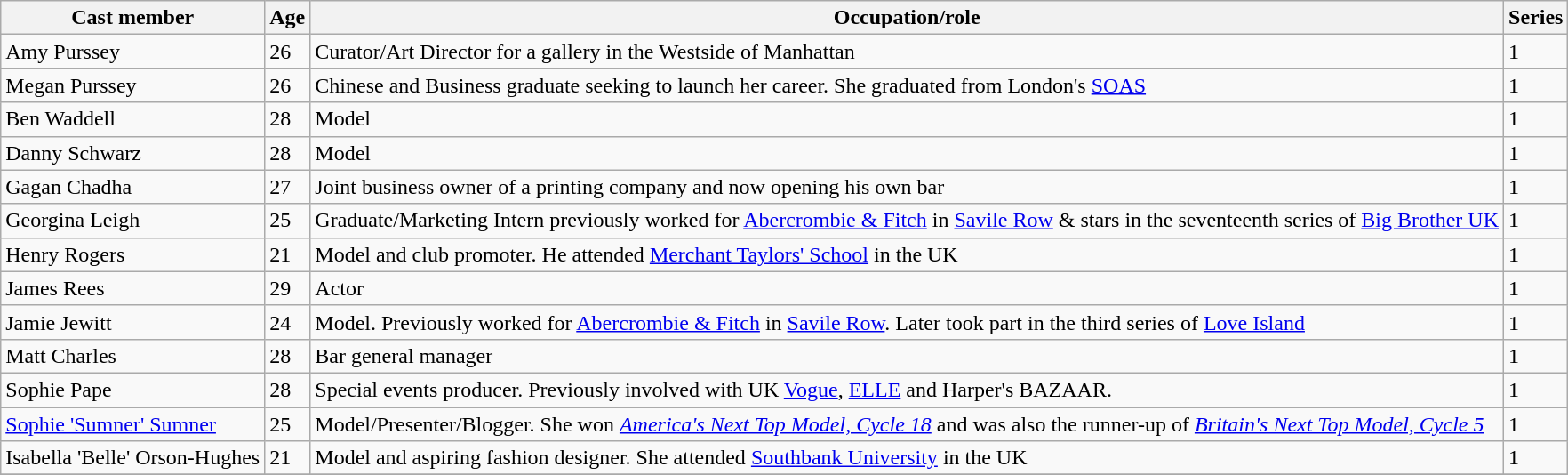<table class="wikitable sortable">
<tr>
<th>Cast member</th>
<th>Age</th>
<th>Occupation/role</th>
<th>Series</th>
</tr>
<tr>
<td>Amy Purssey</td>
<td>26</td>
<td>Curator/Art Director for a gallery in the Westside of Manhattan</td>
<td>1</td>
</tr>
<tr>
<td>Megan Purssey</td>
<td>26</td>
<td>Chinese and Business graduate seeking to launch her career. She graduated from London's <a href='#'>SOAS</a></td>
<td>1</td>
</tr>
<tr>
<td>Ben Waddell</td>
<td>28</td>
<td>Model</td>
<td>1</td>
</tr>
<tr>
<td>Danny Schwarz</td>
<td>28</td>
<td>Model</td>
<td>1</td>
</tr>
<tr>
<td>Gagan Chadha</td>
<td>27</td>
<td>Joint business owner of a printing company and now opening his own bar</td>
<td>1</td>
</tr>
<tr>
<td>Georgina Leigh</td>
<td>25</td>
<td>Graduate/Marketing Intern previously worked for <a href='#'>Abercrombie & Fitch</a> in <a href='#'>Savile Row</a> & stars in the seventeenth series of <a href='#'>Big Brother UK</a></td>
<td>1</td>
</tr>
<tr>
<td>Henry Rogers</td>
<td>21</td>
<td>Model and club promoter. He attended <a href='#'>Merchant Taylors' School</a> in the UK</td>
<td>1</td>
</tr>
<tr>
<td>James Rees</td>
<td>29</td>
<td>Actor</td>
<td>1</td>
</tr>
<tr>
<td>Jamie Jewitt</td>
<td>24</td>
<td>Model. Previously worked for <a href='#'>Abercrombie & Fitch</a> in <a href='#'>Savile Row</a>. Later took part in the third series of <a href='#'>Love Island</a></td>
<td>1</td>
</tr>
<tr>
<td>Matt Charles</td>
<td>28</td>
<td>Bar general manager</td>
<td>1</td>
</tr>
<tr>
<td>Sophie Pape</td>
<td>28</td>
<td>Special events producer. Previously involved with UK <a href='#'>Vogue</a>, <a href='#'>ELLE</a> and Harper's BAZAAR.</td>
<td>1</td>
</tr>
<tr>
<td><a href='#'>Sophie 'Sumner' Sumner</a></td>
<td>25</td>
<td>Model/Presenter/Blogger. She won <em><a href='#'>America's Next Top Model, Cycle 18</a></em> and was also the runner-up of <em><a href='#'>Britain's Next Top Model, Cycle 5</a></em></td>
<td>1</td>
</tr>
<tr>
<td>Isabella 'Belle' Orson-Hughes</td>
<td>21</td>
<td>Model and aspiring fashion designer. She attended <a href='#'>Southbank University</a> in the UK</td>
<td>1</td>
</tr>
<tr>
</tr>
</table>
